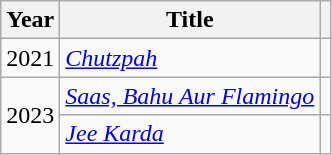<table class="wikitable plainrowheaders sortable">
<tr>
<th scope="col">Year</th>
<th scope="col">Title</th>
<th scope="col" class="unsortable"></th>
</tr>
<tr>
<td>2021</td>
<td><em><a href='#'>Chutzpah</a></em></td>
<td></td>
</tr>
<tr>
<td rowspan = "2">2023</td>
<td><em><a href='#'>Saas, Bahu Aur Flamingo</a></em></td>
<td></td>
</tr>
<tr>
<td><em><a href='#'>Jee Karda</a></em></td>
<td></td>
</tr>
</table>
